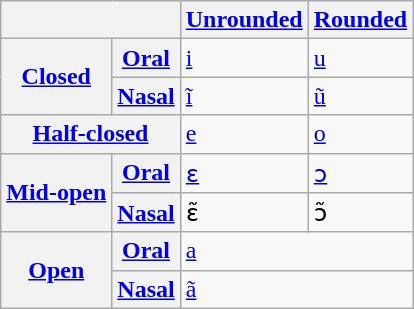<table class="wikitable">
<tr>
<th colspan="2"></th>
<th><a href='#'>Unrounded</a></th>
<th><a href='#'>Rounded</a></th>
</tr>
<tr>
<th rowspan="2"><a href='#'>Closed</a></th>
<th><a href='#'>Oral</a></th>
<td><a href='#'>i</a></td>
<td><a href='#'>u</a></td>
</tr>
<tr>
<th><a href='#'>Nasal</a></th>
<td><a href='#'>ĩ</a></td>
<td><a href='#'>ũ</a></td>
</tr>
<tr>
<th colspan="2"><a href='#'>Half-closed</a></th>
<td><a href='#'>e</a></td>
<td><a href='#'>o</a></td>
</tr>
<tr>
<th rowspan="2"><a href='#'>Mid-open</a></th>
<th><a href='#'>Oral</a></th>
<td><a href='#'>ɛ</a></td>
<td><a href='#'>ɔ</a></td>
</tr>
<tr>
<th><a href='#'>Nasal</a></th>
<td>ɛ̃</td>
<td>ɔ̃</td>
</tr>
<tr>
<th rowspan="2"><a href='#'>Open</a></th>
<th><a href='#'>Oral</a></th>
<td colspan="2"><a href='#'>a</a></td>
</tr>
<tr>
<th><a href='#'>Nasal</a></th>
<td colspan="2"><a href='#'>ã</a></td>
</tr>
</table>
